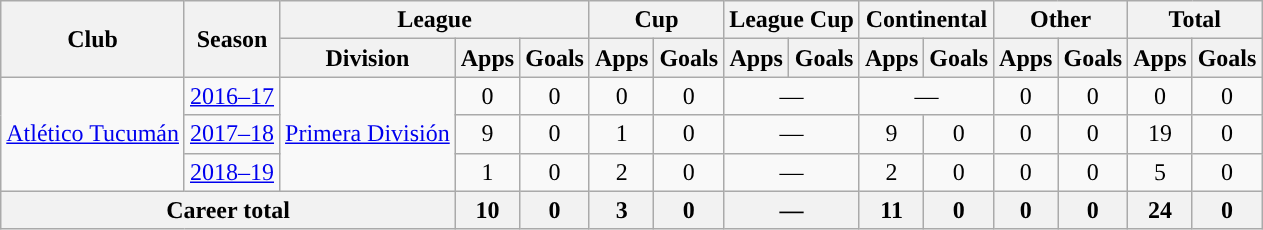<table class="wikitable" style="text-align:center">
<tr>
<th rowspan="2">Club</th>
<th rowspan="2">Season</th>
<th colspan="3">League</th>
<th colspan="2">Cup</th>
<th colspan="2">League Cup</th>
<th colspan="2">Continental</th>
<th colspan="2">Other</th>
<th colspan="2">Total</th>
</tr>
<tr>
<th>Division</th>
<th>Apps</th>
<th>Goals</th>
<th>Apps</th>
<th>Goals</th>
<th>Apps</th>
<th>Goals</th>
<th>Apps</th>
<th>Goals</th>
<th>Apps</th>
<th>Goals</th>
<th>Apps</th>
<th>Goals</th>
</tr>
<tr>
<td rowspan="3"><a href='#'>Atlético Tucumán</a></td>
<td><a href='#'>2016–17</a></td>
<td rowspan="3"><a href='#'>Primera División</a></td>
<td>0</td>
<td>0</td>
<td>0</td>
<td>0</td>
<td colspan="2">—</td>
<td colspan="2">—</td>
<td>0</td>
<td>0</td>
<td>0</td>
<td>0</td>
</tr>
<tr>
<td><a href='#'>2017–18</a></td>
<td>9</td>
<td>0</td>
<td>1</td>
<td>0</td>
<td colspan="2">—</td>
<td>9</td>
<td>0</td>
<td>0</td>
<td>0</td>
<td>19</td>
<td>0</td>
</tr>
<tr>
<td><a href='#'>2018–19</a></td>
<td>1</td>
<td>0</td>
<td>2</td>
<td>0</td>
<td colspan="2">—</td>
<td>2</td>
<td>0</td>
<td>0</td>
<td>0</td>
<td>5</td>
<td>0</td>
</tr>
<tr>
<th colspan="3">Career total</th>
<th>10</th>
<th>0</th>
<th>3</th>
<th>0</th>
<th colspan="2">—</th>
<th>11</th>
<th>0</th>
<th>0</th>
<th>0</th>
<th>24</th>
<th>0</th>
</tr>
</table>
